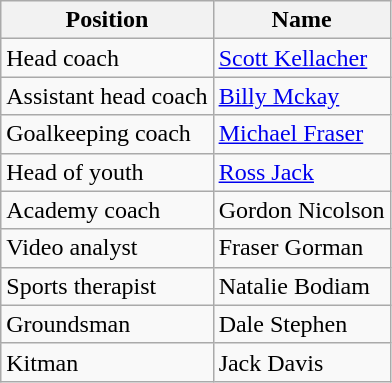<table class="wikitable">
<tr>
<th>Position</th>
<th>Name</th>
</tr>
<tr>
<td>Head coach</td>
<td><a href='#'>Scott Kellacher</a></td>
</tr>
<tr>
<td>Assistant head coach</td>
<td><a href='#'>Billy Mckay</a></td>
</tr>
<tr>
<td>Goalkeeping coach</td>
<td><a href='#'>Michael Fraser</a></td>
</tr>
<tr>
<td>Head of youth</td>
<td><a href='#'>Ross Jack</a></td>
</tr>
<tr>
<td>Academy coach</td>
<td>Gordon Nicolson</td>
</tr>
<tr>
<td>Video analyst</td>
<td>Fraser Gorman</td>
</tr>
<tr>
<td>Sports therapist</td>
<td>Natalie Bodiam</td>
</tr>
<tr>
<td>Groundsman</td>
<td>Dale Stephen</td>
</tr>
<tr>
<td>Kitman</td>
<td>Jack Davis</td>
</tr>
</table>
